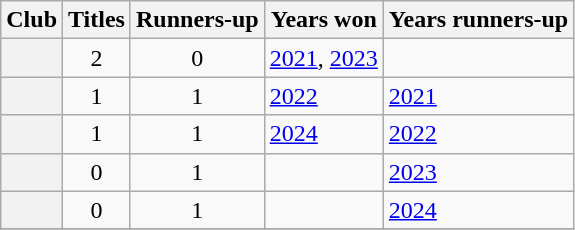<table class="wikitable plainrowheaders sortable">
<tr>
<th scope="col">Club</th>
<th scope="col">Titles</th>
<th scope="col">Runners-up</th>
<th scope="col">Years won</th>
<th scope="col">Years runners-up</th>
</tr>
<tr>
<th align="left" scope="row"></th>
<td align="center">2</td>
<td align="center">0</td>
<td><a href='#'>2021</a>, <a href='#'>2023</a></td>
<td align="center"></td>
</tr>
<tr>
<th align="left" scope="row"></th>
<td align="center">1</td>
<td align="center">1</td>
<td><a href='#'>2022</a></td>
<td><a href='#'>2021</a></td>
</tr>
<tr>
<th align="left" scope="row"></th>
<td align="center">1</td>
<td align="center">1</td>
<td><a href='#'>2024</a></td>
<td><a href='#'>2022</a></td>
</tr>
<tr>
<th align="left" scope="row"></th>
<td align="center">0</td>
<td align="center">1</td>
<td align="center"></td>
<td><a href='#'>2023</a></td>
</tr>
<tr>
<th align="left" scope="row"></th>
<td align="center">0</td>
<td align="center">1</td>
<td align="center"></td>
<td><a href='#'>2024</a></td>
</tr>
<tr>
</tr>
</table>
